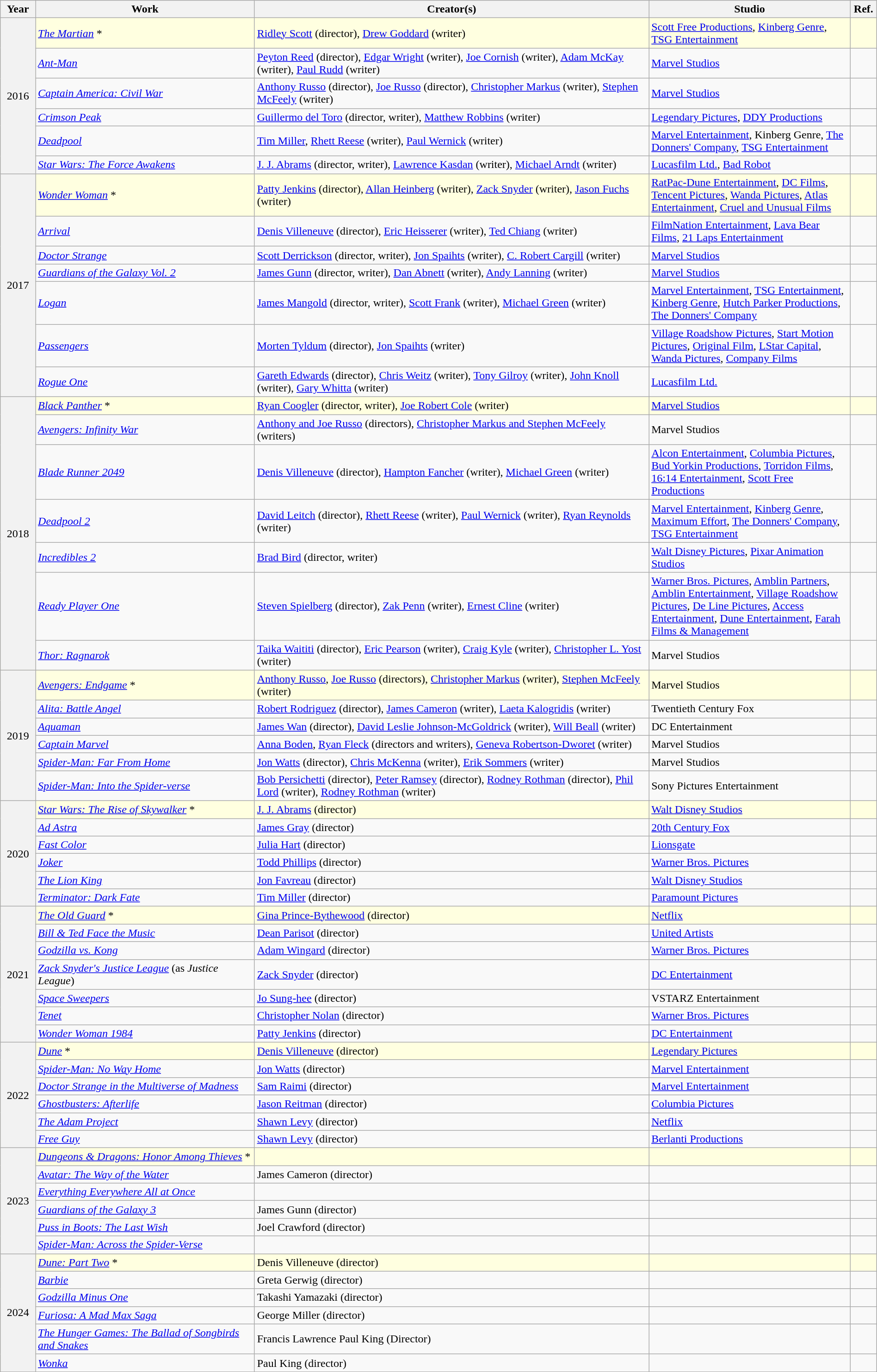<table class="wikitable mw-collapsible" style="width:100%; margin:1em auto 1em auto;">
<tr>
<th style="width:4%;" scope="col">Year</th>
<th style="width:25%;" scope="col">Work</th>
<th style="width:45%;" scope="col" class="unsortable">Creator(s)</th>
<th style="width:23%;" scope="col" class="unsortable">Studio</th>
<th style="width:3%;" scope="col" class="unsortable">Ref.</th>
</tr>
<tr style="background:lightyellow;">
<th scope="row" rowspan="6" style="text-align:center; font-weight:normal;">2016</th>
<td><em><a href='#'>The Martian</a></em> *</td>
<td><a href='#'>Ridley Scott</a> (director), <a href='#'>Drew Goddard</a> (writer)</td>
<td><a href='#'>Scott Free Productions</a>, <a href='#'>Kinberg Genre</a>, <a href='#'>TSG Entertainment</a></td>
<td></td>
</tr>
<tr>
<td><em><a href='#'>Ant-Man</a></em></td>
<td><a href='#'>Peyton Reed</a> (director), <a href='#'>Edgar Wright</a> (writer), <a href='#'>Joe Cornish</a> (writer), <a href='#'>Adam McKay</a> (writer), <a href='#'>Paul Rudd</a> (writer)</td>
<td><a href='#'>Marvel Studios</a></td>
<td></td>
</tr>
<tr>
<td><em><a href='#'>Captain America: Civil War</a></em></td>
<td><a href='#'>Anthony Russo</a> (director), <a href='#'>Joe Russo</a> (director), <a href='#'>Christopher Markus</a> (writer), <a href='#'>Stephen McFeely</a> (writer)</td>
<td><a href='#'>Marvel Studios</a></td>
<td></td>
</tr>
<tr>
<td><em><a href='#'>Crimson Peak</a></em></td>
<td><a href='#'>Guillermo del Toro</a> (director, writer), <a href='#'>Matthew Robbins</a> (writer)</td>
<td><a href='#'>Legendary Pictures</a>, <a href='#'>DDY Productions</a></td>
<td></td>
</tr>
<tr>
<td><em><a href='#'>Deadpool</a></em></td>
<td><a href='#'>Tim Miller</a>, <a href='#'>Rhett Reese</a> (writer), <a href='#'>Paul Wernick</a> (writer)</td>
<td><a href='#'>Marvel Entertainment</a>, Kinberg Genre, <a href='#'>The Donners' Company</a>, <a href='#'>TSG Entertainment</a></td>
<td></td>
</tr>
<tr>
<td><em><a href='#'>Star Wars: The Force Awakens</a></em></td>
<td><a href='#'>J. J. Abrams</a> (director, writer), <a href='#'>Lawrence Kasdan</a> (writer), <a href='#'>Michael Arndt</a> (writer)</td>
<td><a href='#'>Lucasfilm Ltd.</a>, <a href='#'>Bad Robot</a></td>
<td></td>
</tr>
<tr style="background:lightyellow;">
<th scope="row" rowspan="7" style="text-align:center; font-weight:normal;">2017</th>
<td><em><a href='#'>Wonder Woman</a></em> *</td>
<td><a href='#'>Patty Jenkins</a> (director), <a href='#'>Allan Heinberg</a> (writer), <a href='#'>Zack Snyder</a> (writer), <a href='#'>Jason Fuchs</a> (writer)</td>
<td><a href='#'>RatPac-Dune Entertainment</a>, <a href='#'>DC Films</a>, <a href='#'>Tencent Pictures</a>, <a href='#'>Wanda Pictures</a>, <a href='#'>Atlas Entertainment</a>, <a href='#'>Cruel and Unusual Films</a></td>
<td></td>
</tr>
<tr>
<td><em><a href='#'>Arrival</a></em></td>
<td><a href='#'>Denis Villeneuve</a> (director), <a href='#'>Eric Heisserer</a> (writer), <a href='#'>Ted Chiang</a> (writer)</td>
<td><a href='#'>FilmNation Entertainment</a>, <a href='#'>Lava Bear Films</a>, <a href='#'>21 Laps Entertainment</a></td>
<td></td>
</tr>
<tr>
<td><em><a href='#'>Doctor Strange</a></em></td>
<td><a href='#'>Scott Derrickson</a> (director, writer), <a href='#'>Jon Spaihts</a> (writer), <a href='#'>C. Robert Cargill</a> (writer)</td>
<td><a href='#'>Marvel Studios</a></td>
<td></td>
</tr>
<tr>
<td><em><a href='#'>Guardians of the Galaxy Vol. 2</a></em></td>
<td><a href='#'>James Gunn</a> (director, writer), <a href='#'>Dan Abnett</a> (writer), <a href='#'>Andy Lanning</a> (writer)</td>
<td><a href='#'>Marvel Studios</a></td>
<td></td>
</tr>
<tr>
<td><em><a href='#'>Logan</a></em></td>
<td><a href='#'>James Mangold</a> (director, writer), <a href='#'>Scott Frank</a> (writer), <a href='#'>Michael Green</a> (writer)</td>
<td><a href='#'>Marvel Entertainment</a>, <a href='#'>TSG Entertainment</a>, <a href='#'>Kinberg Genre</a>, <a href='#'>Hutch Parker Productions</a>, <a href='#'>The Donners' Company</a></td>
<td></td>
</tr>
<tr>
<td><em><a href='#'>Passengers</a></em></td>
<td><a href='#'>Morten Tyldum</a> (director), <a href='#'>Jon Spaihts</a> (writer)</td>
<td><a href='#'>Village Roadshow Pictures</a>, <a href='#'>Start Motion Pictures</a>, <a href='#'>Original Film</a>, <a href='#'>LStar Capital</a>, <a href='#'>Wanda Pictures</a>, <a href='#'>Company Films</a></td>
<td></td>
</tr>
<tr>
<td><em><a href='#'>Rogue One</a></em></td>
<td><a href='#'>Gareth Edwards</a> (director), <a href='#'>Chris Weitz</a> (writer), <a href='#'>Tony Gilroy</a> (writer), <a href='#'>John Knoll</a> (writer), <a href='#'>Gary Whitta</a> (writer)</td>
<td><a href='#'>Lucasfilm Ltd.</a></td>
<td></td>
</tr>
<tr style="background:lightyellow;">
<th scope="row" rowspan="7" style="text-align:center; font-weight:normal;">2018</th>
<td><em><a href='#'>Black Panther</a></em> *</td>
<td><a href='#'>Ryan Coogler</a> (director, writer), <a href='#'>Joe Robert Cole</a> (writer)</td>
<td><a href='#'>Marvel Studios</a></td>
<td></td>
</tr>
<tr>
<td><em><a href='#'>Avengers: Infinity War</a></em></td>
<td><a href='#'>Anthony and Joe Russo</a> (directors), <a href='#'>Christopher Markus and Stephen McFeely</a> (writers)</td>
<td>Marvel Studios</td>
<td></td>
</tr>
<tr>
<td><em><a href='#'>Blade Runner 2049</a></em></td>
<td><a href='#'>Denis Villeneuve</a> (director), <a href='#'>Hampton Fancher</a> (writer), <a href='#'>Michael Green</a> (writer)</td>
<td><a href='#'>Alcon Entertainment</a>, <a href='#'>Columbia Pictures</a>, <a href='#'>Bud Yorkin Productions</a>, <a href='#'>Torridon Films</a>, <a href='#'>16:14 Entertainment</a>, <a href='#'>Scott Free Productions</a></td>
<td></td>
</tr>
<tr>
<td><em><a href='#'>Deadpool 2</a></em></td>
<td><a href='#'>David Leitch</a> (director), <a href='#'>Rhett Reese</a> (writer), <a href='#'>Paul Wernick</a> (writer), <a href='#'>Ryan Reynolds</a> (writer)</td>
<td><a href='#'>Marvel Entertainment</a>, <a href='#'>Kinberg Genre</a>, <a href='#'>Maximum Effort</a>, <a href='#'>The Donners' Company</a>, <a href='#'>TSG Entertainment</a></td>
<td></td>
</tr>
<tr>
<td><em><a href='#'>Incredibles 2</a></em></td>
<td><a href='#'>Brad Bird</a> (director, writer)</td>
<td><a href='#'>Walt Disney Pictures</a>, <a href='#'>Pixar Animation Studios</a></td>
<td></td>
</tr>
<tr>
<td><em><a href='#'>Ready Player One</a></em></td>
<td><a href='#'>Steven Spielberg</a> (director), <a href='#'>Zak Penn</a> (writer), <a href='#'>Ernest Cline</a> (writer)</td>
<td><a href='#'>Warner Bros. Pictures</a>, <a href='#'>Amblin Partners</a>, <a href='#'>Amblin Entertainment</a>, <a href='#'>Village Roadshow Pictures</a>, <a href='#'>De Line Pictures</a>, <a href='#'>Access Entertainment</a>, <a href='#'>Dune Entertainment</a>, <a href='#'>Farah Films & Management</a></td>
<td></td>
</tr>
<tr>
<td><em><a href='#'>Thor: Ragnarok</a></em></td>
<td><a href='#'>Taika Waititi</a> (director), <a href='#'>Eric Pearson</a> (writer), <a href='#'>Craig Kyle</a> (writer), <a href='#'>Christopher L. Yost</a> (writer)</td>
<td>Marvel Studios</td>
<td></td>
</tr>
<tr style="background:lightyellow;">
<th rowspan="6" style="text-align:center; font-weight:normal;">2019</th>
<td><em><a href='#'>Avengers: Endgame</a></em> *</td>
<td><a href='#'>Anthony Russo</a>, <a href='#'>Joe Russo</a> (directors), <a href='#'>Christopher Markus</a> (writer), <a href='#'>Stephen McFeely</a> (writer)</td>
<td>Marvel Studios</td>
<td></td>
</tr>
<tr>
<td><em><a href='#'>Alita: Battle Angel</a></em></td>
<td><a href='#'>Robert Rodriguez</a> (director), <a href='#'>James Cameron</a> (writer), <a href='#'>Laeta Kalogridis</a> (writer)</td>
<td>Twentieth Century Fox</td>
<td></td>
</tr>
<tr>
<td><em><a href='#'>Aquaman</a></em></td>
<td><a href='#'>James Wan</a> (director), <a href='#'>David Leslie Johnson-McGoldrick</a> (writer), <a href='#'>Will Beall</a> (writer)</td>
<td>DC Entertainment</td>
<td></td>
</tr>
<tr>
<td><em><a href='#'>Captain Marvel</a></em></td>
<td><a href='#'>Anna Boden</a>, <a href='#'>Ryan Fleck</a> (directors and writers), <a href='#'>Geneva Robertson-Dworet</a> (writer)</td>
<td>Marvel Studios</td>
<td></td>
</tr>
<tr>
<td><em><a href='#'>Spider-Man: Far From Home</a></em></td>
<td><a href='#'>Jon Watts</a> (director), <a href='#'>Chris McKenna</a> (writer), <a href='#'>Erik Sommers</a> (writer)</td>
<td>Marvel Studios</td>
<td></td>
</tr>
<tr>
<td><em><a href='#'>Spider-Man: Into the Spider-verse</a></em></td>
<td><a href='#'>Bob Persichetti</a> (director), <a href='#'>Peter Ramsey</a> (director), <a href='#'>Rodney Rothman</a> (director), <a href='#'>Phil Lord</a> (writer), <a href='#'>Rodney Rothman</a> (writer)</td>
<td>Sony Pictures Entertainment</td>
<td></td>
</tr>
<tr style="background:lightyellow;">
<th rowspan="6" scope="row" style="text-align:center; font-weight:normal;">2020</th>
<td><em><a href='#'>Star Wars: The Rise of Skywalker</a></em> *</td>
<td><a href='#'>J. J. Abrams</a> (director)</td>
<td><a href='#'>Walt Disney Studios</a></td>
<td></td>
</tr>
<tr>
<td><em><a href='#'>Ad Astra</a></em></td>
<td><a href='#'>James Gray</a> (director)</td>
<td><a href='#'>20th Century Fox</a></td>
<td></td>
</tr>
<tr>
<td><em><a href='#'>Fast Color</a></em></td>
<td><a href='#'>Julia Hart</a> (director)</td>
<td><a href='#'>Lionsgate</a></td>
<td></td>
</tr>
<tr>
<td><em><a href='#'>Joker</a></em></td>
<td><a href='#'>Todd Phillips</a> (director)</td>
<td><a href='#'>Warner Bros. Pictures</a></td>
<td></td>
</tr>
<tr>
<td><em><a href='#'>The Lion King</a></em></td>
<td><a href='#'>Jon Favreau</a> (director)</td>
<td><a href='#'>Walt Disney Studios</a></td>
<td></td>
</tr>
<tr>
<td><em><a href='#'>Terminator: Dark Fate</a></em></td>
<td><a href='#'>Tim Miller</a> (director)</td>
<td><a href='#'>Paramount Pictures</a></td>
<td></td>
</tr>
<tr style="background:lightyellow;">
<th scope="row" rowspan="7" style="text-align:center; font-weight:normal;">2021</th>
<td><em><a href='#'>The Old Guard</a></em> *</td>
<td><a href='#'>Gina Prince-Bythewood</a> (director)</td>
<td><a href='#'>Netflix</a></td>
<td></td>
</tr>
<tr>
<td><em><a href='#'>Bill & Ted Face the Music</a></em></td>
<td><a href='#'>Dean Parisot</a> (director)</td>
<td><a href='#'>United Artists</a></td>
<td></td>
</tr>
<tr>
<td><em><a href='#'>Godzilla vs. Kong</a></em></td>
<td><a href='#'>Adam Wingard</a> (director)</td>
<td><a href='#'>Warner Bros. Pictures</a></td>
<td></td>
</tr>
<tr>
<td><em><a href='#'>Zack Snyder's Justice League</a></em> (as <em>Justice League</em>)</td>
<td><a href='#'>Zack Snyder</a> (director)</td>
<td><a href='#'>DC Entertainment</a></td>
<td></td>
</tr>
<tr>
<td><em><a href='#'>Space Sweepers</a></em></td>
<td><a href='#'>Jo Sung-hee</a> (director)</td>
<td>VSTARZ Entertainment</td>
<td></td>
</tr>
<tr>
<td><em><a href='#'>Tenet</a></em></td>
<td><a href='#'>Christopher Nolan</a> (director)</td>
<td><a href='#'>Warner Bros. Pictures</a></td>
<td></td>
</tr>
<tr>
<td><em><a href='#'>Wonder Woman 1984</a></em></td>
<td><a href='#'>Patty Jenkins</a> (director)</td>
<td><a href='#'>DC Entertainment</a></td>
<td></td>
</tr>
<tr style="background:lightyellow;">
<th scope="row" rowspan="6" style="text-align:center; font-weight:normal;">2022</th>
<td><em><a href='#'>Dune</a></em> *</td>
<td><a href='#'>Denis Villeneuve</a> (director)</td>
<td><a href='#'>Legendary Pictures</a></td>
<td></td>
</tr>
<tr>
<td><em><a href='#'>Spider-Man: No Way Home</a></em></td>
<td><a href='#'>Jon Watts</a> (director)</td>
<td><a href='#'>Marvel Entertainment</a></td>
<td></td>
</tr>
<tr>
<td><em><a href='#'>Doctor Strange in the Multiverse of Madness</a></em></td>
<td><a href='#'>Sam Raimi</a> (director)</td>
<td><a href='#'>Marvel Entertainment</a></td>
<td></td>
</tr>
<tr>
<td><em><a href='#'>Ghostbusters: Afterlife</a></em></td>
<td><a href='#'>Jason Reitman</a> (director)</td>
<td><a href='#'>Columbia Pictures</a></td>
<td></td>
</tr>
<tr>
<td><em><a href='#'>The Adam Project</a></em></td>
<td><a href='#'>Shawn Levy</a> (director)</td>
<td><a href='#'>Netflix</a></td>
<td></td>
</tr>
<tr>
<td><em><a href='#'>Free Guy</a></em></td>
<td><a href='#'>Shawn Levy</a> (director)</td>
<td><a href='#'>Berlanti Productions</a></td>
<td></td>
</tr>
<tr style="background:lightyellow;">
<th rowspan="6" style="text-align:center; font-weight:normal;">2023</th>
<td><em><a href='#'>Dungeons & Dragons: Honor Among Thieves</a></em> *</td>
<td></td>
<td></td>
<td></td>
</tr>
<tr>
<td><em><a href='#'>Avatar: The Way of the Water</a></em></td>
<td>James Cameron (director)</td>
<td></td>
<td></td>
</tr>
<tr>
<td><em><a href='#'>Everything Everywhere All at Once</a></em></td>
<td></td>
<td></td>
<td></td>
</tr>
<tr>
<td><em><a href='#'>Guardians of the Galaxy 3</a></em></td>
<td>James Gunn (director)</td>
<td></td>
<td></td>
</tr>
<tr>
<td><em><a href='#'>Puss in Boots: The Last Wish</a></em></td>
<td>Joel Crawford (director)</td>
<td></td>
<td></td>
</tr>
<tr>
<td><em><a href='#'>Spider-Man: Across the Spider-Verse</a></em></td>
<td></td>
<td></td>
<td></td>
</tr>
<tr style="background:lightyellow;">
<th rowspan="6" style="text-align:center; font-weight:normal;">2024</th>
<td><em><a href='#'>Dune: Part Two</a></em> *</td>
<td>Denis Villeneuve (director)</td>
<td></td>
<td></td>
</tr>
<tr>
<td><em><a href='#'>Barbie</a></em></td>
<td>Greta Gerwig (director)</td>
<td></td>
<td></td>
</tr>
<tr>
<td><em><a href='#'>Godzilla Minus One</a></em></td>
<td>Takashi Yamazaki (director)</td>
<td></td>
<td></td>
</tr>
<tr>
<td><em><a href='#'>Furiosa: A Mad Max Saga</a></em></td>
<td>George Miller (director)</td>
<td></td>
<td></td>
</tr>
<tr>
<td><em><a href='#'>The Hunger Games: The Ballad of Songbirds and Snakes</a></em></td>
<td>Francis Lawrence Paul King (Director)</td>
<td></td>
<td></td>
</tr>
<tr>
<td><em><a href='#'>Wonka</a></em></td>
<td>Paul King (director)</td>
<td></td>
<td></td>
</tr>
</table>
